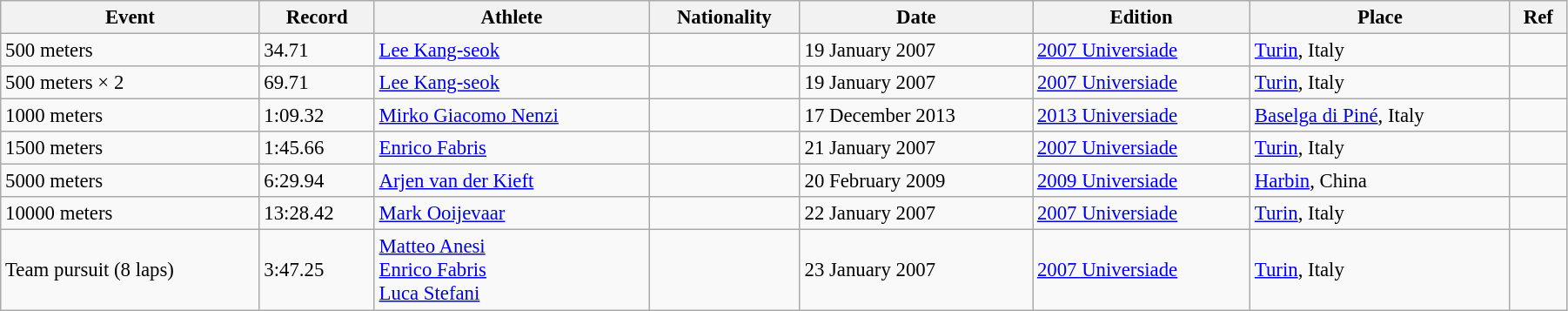<table class="wikitable" style="font-size:95%; width: 95%;">
<tr>
<th>Event</th>
<th>Record</th>
<th>Athlete</th>
<th>Nationality</th>
<th>Date</th>
<th>Edition</th>
<th>Place</th>
<th>Ref</th>
</tr>
<tr>
<td>500 meters</td>
<td>34.71</td>
<td><a href='#'>Lee Kang-seok</a></td>
<td></td>
<td>19 January 2007</td>
<td><a href='#'>2007 Universiade</a></td>
<td><a href='#'>Turin</a>, Italy</td>
<td></td>
</tr>
<tr>
<td>500 meters × 2</td>
<td>69.71</td>
<td><a href='#'>Lee Kang-seok</a></td>
<td></td>
<td>19 January 2007</td>
<td><a href='#'>2007 Universiade</a></td>
<td><a href='#'>Turin</a>, Italy</td>
<td></td>
</tr>
<tr>
<td>1000 meters</td>
<td>1:09.32</td>
<td><a href='#'>Mirko Giacomo Nenzi</a></td>
<td></td>
<td>17 December 2013</td>
<td><a href='#'>2013 Universiade</a></td>
<td><a href='#'>Baselga di Piné</a>, Italy</td>
<td></td>
</tr>
<tr>
<td>1500 meters</td>
<td>1:45.66</td>
<td><a href='#'>Enrico Fabris</a></td>
<td></td>
<td>21 January 2007</td>
<td><a href='#'>2007 Universiade</a></td>
<td><a href='#'>Turin</a>, Italy</td>
<td></td>
</tr>
<tr>
<td>5000 meters</td>
<td>6:29.94</td>
<td><a href='#'>Arjen van der Kieft</a></td>
<td></td>
<td>20 February 2009</td>
<td><a href='#'>2009 Universiade</a></td>
<td><a href='#'>Harbin</a>, China</td>
<td></td>
</tr>
<tr>
<td>10000 meters</td>
<td>13:28.42</td>
<td><a href='#'>Mark Ooijevaar</a></td>
<td></td>
<td>22 January 2007</td>
<td><a href='#'>2007 Universiade</a></td>
<td><a href='#'>Turin</a>, Italy</td>
<td></td>
</tr>
<tr>
<td>Team pursuit (8 laps)</td>
<td>3:47.25</td>
<td><a href='#'>Matteo Anesi</a><br><a href='#'>Enrico Fabris</a><br><a href='#'>Luca Stefani</a></td>
<td></td>
<td>23 January 2007</td>
<td><a href='#'>2007 Universiade</a></td>
<td><a href='#'>Turin</a>, Italy</td>
<td></td>
</tr>
</table>
